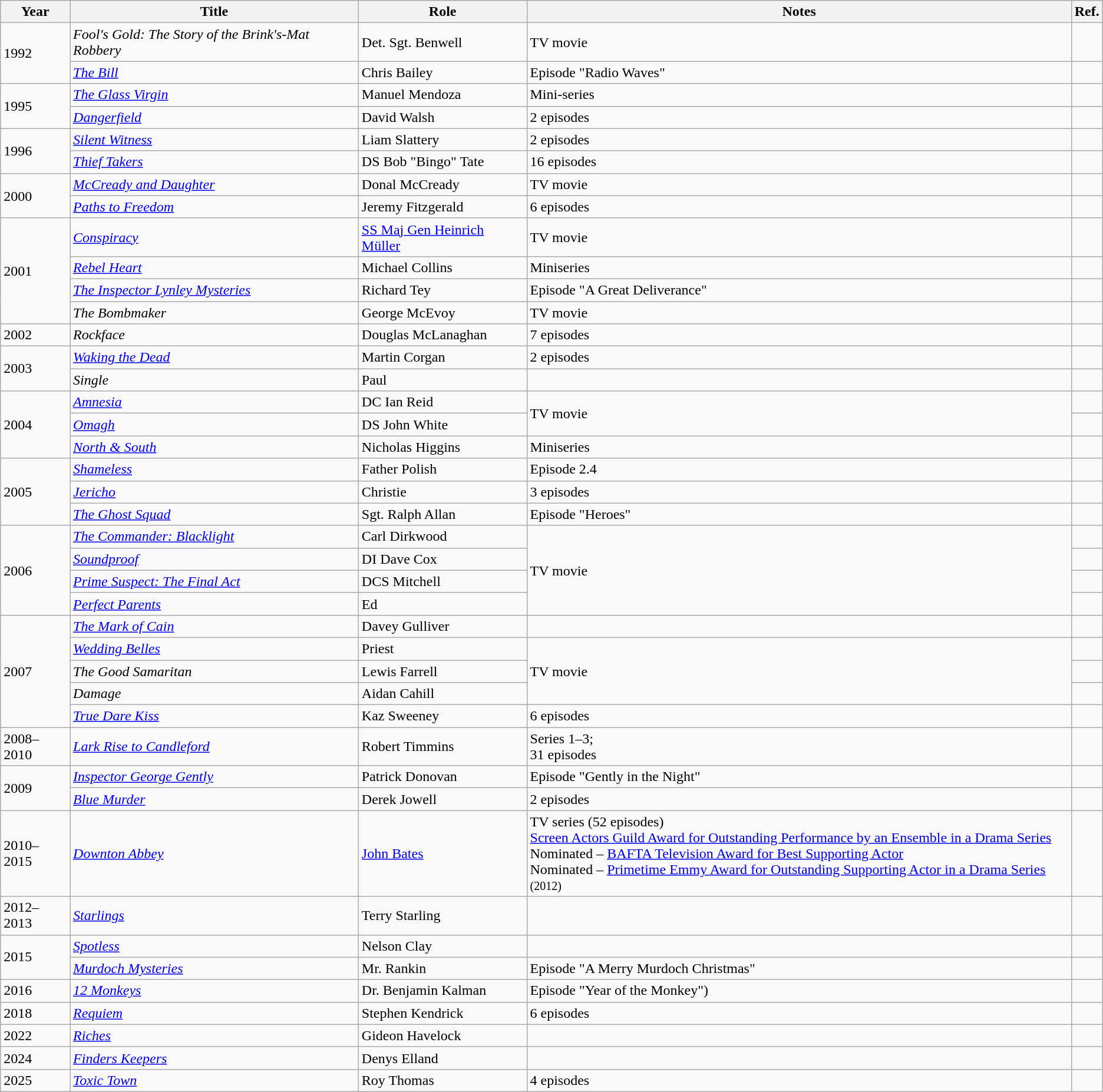<table class="wikitable sortable">
<tr>
<th>Year</th>
<th>Title</th>
<th>Role</th>
<th class="unsortable">Notes</th>
<th>Ref.</th>
</tr>
<tr>
<td rowspan=2>1992</td>
<td><em>Fool's Gold: The Story of the Brink's-Mat Robbery</em></td>
<td>Det. Sgt. Benwell</td>
<td>TV movie</td>
<td></td>
</tr>
<tr>
<td><em><a href='#'>The Bill</a></em></td>
<td>Chris Bailey</td>
<td>Episode "Radio Waves"</td>
<td></td>
</tr>
<tr>
<td rowspan=2>1995</td>
<td><em><a href='#'>The Glass Virgin</a></em></td>
<td>Manuel Mendoza</td>
<td>Mini-series</td>
<td></td>
</tr>
<tr>
<td><em><a href='#'>Dangerfield</a></em></td>
<td>David Walsh</td>
<td>2 episodes</td>
<td></td>
</tr>
<tr>
<td rowspan=2>1996</td>
<td><em><a href='#'>Silent Witness</a></em></td>
<td>Liam Slattery</td>
<td>2 episodes</td>
<td></td>
</tr>
<tr>
<td><em><a href='#'>Thief Takers</a></em></td>
<td>DS Bob "Bingo" Tate</td>
<td>16 episodes</td>
<td></td>
</tr>
<tr>
<td rowspan=2>2000</td>
<td><em><a href='#'>McCready and Daughter</a></em></td>
<td>Donal McCready</td>
<td>TV movie</td>
<td></td>
</tr>
<tr>
<td><em><a href='#'>Paths to Freedom</a></em></td>
<td>Jeremy Fitzgerald</td>
<td>6 episodes</td>
<td></td>
</tr>
<tr>
<td rowspan=4>2001</td>
<td><em><a href='#'>Conspiracy</a></em></td>
<td><a href='#'>SS Maj Gen Heinrich Müller</a></td>
<td>TV movie</td>
<td></td>
</tr>
<tr>
<td><em><a href='#'>Rebel Heart</a></em></td>
<td>Michael Collins</td>
<td>Miniseries</td>
<td></td>
</tr>
<tr>
<td><em><a href='#'>The Inspector Lynley Mysteries</a></em></td>
<td>Richard Tey</td>
<td>Episode "A Great Deliverance"</td>
<td></td>
</tr>
<tr>
<td><em>The Bombmaker</em></td>
<td>George McEvoy</td>
<td>TV movie</td>
<td></td>
</tr>
<tr>
<td>2002</td>
<td><em>Rockface</em></td>
<td>Douglas McLanaghan</td>
<td>7 episodes</td>
<td></td>
</tr>
<tr>
<td rowspan=2>2003</td>
<td><em><a href='#'>Waking the Dead</a></em></td>
<td>Martin Corgan</td>
<td>2 episodes</td>
<td></td>
</tr>
<tr>
<td><em>Single</em></td>
<td>Paul</td>
<td></td>
<td></td>
</tr>
<tr>
<td rowspan=3>2004</td>
<td><em><a href='#'>Amnesia</a></em></td>
<td>DC Ian Reid</td>
<td rowspan=2>TV movie</td>
<td></td>
</tr>
<tr>
<td><em><a href='#'>Omagh</a></em></td>
<td>DS John White</td>
<td></td>
</tr>
<tr>
<td><em><a href='#'>North & South</a></em></td>
<td>Nicholas Higgins</td>
<td>Miniseries</td>
<td></td>
</tr>
<tr>
<td rowspan=3>2005</td>
<td><em><a href='#'>Shameless</a></em></td>
<td>Father Polish</td>
<td>Episode 2.4</td>
<td></td>
</tr>
<tr>
<td><em><a href='#'>Jericho</a></em></td>
<td>Christie</td>
<td>3 episodes</td>
<td></td>
</tr>
<tr>
<td><em><a href='#'>The Ghost Squad</a></em></td>
<td>Sgt. Ralph Allan</td>
<td>Episode "Heroes"</td>
<td></td>
</tr>
<tr>
<td rowspan=4>2006</td>
<td><em><a href='#'>The Commander: Blacklight</a></em></td>
<td>Carl Dirkwood</td>
<td rowspan=4>TV movie</td>
<td></td>
</tr>
<tr>
<td><em><a href='#'>Soundproof</a></em></td>
<td>DI Dave Cox</td>
<td></td>
</tr>
<tr>
<td><em><a href='#'>Prime Suspect: The Final Act</a></em></td>
<td>DCS Mitchell</td>
<td></td>
</tr>
<tr>
<td><em><a href='#'>Perfect Parents</a></em></td>
<td>Ed</td>
<td></td>
</tr>
<tr>
<td rowspan=5>2007</td>
<td><em><a href='#'>The Mark of Cain</a></em></td>
<td>Davey Gulliver</td>
<td></td>
<td></td>
</tr>
<tr>
<td><em><a href='#'>Wedding Belles</a></em></td>
<td>Priest</td>
<td rowspan=3>TV movie</td>
<td></td>
</tr>
<tr>
<td><em>The Good Samaritan</em></td>
<td>Lewis Farrell</td>
<td></td>
</tr>
<tr>
<td><em>Damage</em></td>
<td>Aidan Cahill</td>
<td></td>
</tr>
<tr>
<td><em><a href='#'>True Dare Kiss</a></em></td>
<td>Kaz Sweeney</td>
<td>6 episodes</td>
<td></td>
</tr>
<tr>
<td>2008–2010</td>
<td><em><a href='#'>Lark Rise to Candleford</a></em></td>
<td>Robert Timmins</td>
<td>Series 1–3;<br>31 episodes</td>
<td></td>
</tr>
<tr>
<td rowspan=2>2009</td>
<td><em><a href='#'>Inspector George Gently</a></em></td>
<td>Patrick Donovan</td>
<td>Episode "Gently in the Night"</td>
<td></td>
</tr>
<tr>
<td><em><a href='#'>Blue Murder</a></em></td>
<td>Derek Jowell</td>
<td>2 episodes</td>
<td></td>
</tr>
<tr>
<td>2010–2015</td>
<td><em><a href='#'>Downton Abbey</a></em></td>
<td><a href='#'>John Bates</a></td>
<td>TV series (52 episodes)<br><a href='#'>Screen Actors Guild Award for Outstanding Performance by an Ensemble in a Drama Series</a><br> Nominated – <a href='#'>BAFTA Television Award for Best Supporting Actor</a> <br> Nominated – <a href='#'>Primetime Emmy Award for Outstanding Supporting Actor in a Drama Series</a> <small>(2012)</small></td>
<td></td>
</tr>
<tr>
<td>2012–2013</td>
<td><em><a href='#'>Starlings</a></em></td>
<td>Terry Starling</td>
<td></td>
<td></td>
</tr>
<tr>
<td rowspan=2>2015</td>
<td><a href='#'><em>Spotless</em></a></td>
<td>Nelson Clay</td>
<td></td>
<td></td>
</tr>
<tr>
<td><em><a href='#'>Murdoch Mysteries</a></em></td>
<td>Mr. Rankin</td>
<td>Episode "A Merry Murdoch Christmas"</td>
<td></td>
</tr>
<tr>
<td>2016</td>
<td><em><a href='#'>12 Monkeys</a></em></td>
<td>Dr. Benjamin Kalman</td>
<td>Episode "Year of the Monkey")</td>
<td></td>
</tr>
<tr>
<td>2018</td>
<td><em><a href='#'>Requiem</a></em></td>
<td>Stephen Kendrick</td>
<td>6 episodes</td>
<td></td>
</tr>
<tr>
<td>2022</td>
<td><em><a href='#'>Riches</a></em></td>
<td>Gideon Havelock</td>
<td></td>
<td></td>
</tr>
<tr>
<td>2024</td>
<td><em><a href='#'>Finders Keepers</a></em></td>
<td>Denys Elland</td>
<td></td>
<td></td>
</tr>
<tr>
<td>2025</td>
<td><em><a href='#'>Toxic Town</a></em></td>
<td>Roy Thomas</td>
<td>4 episodes</td>
<td></td>
</tr>
</table>
